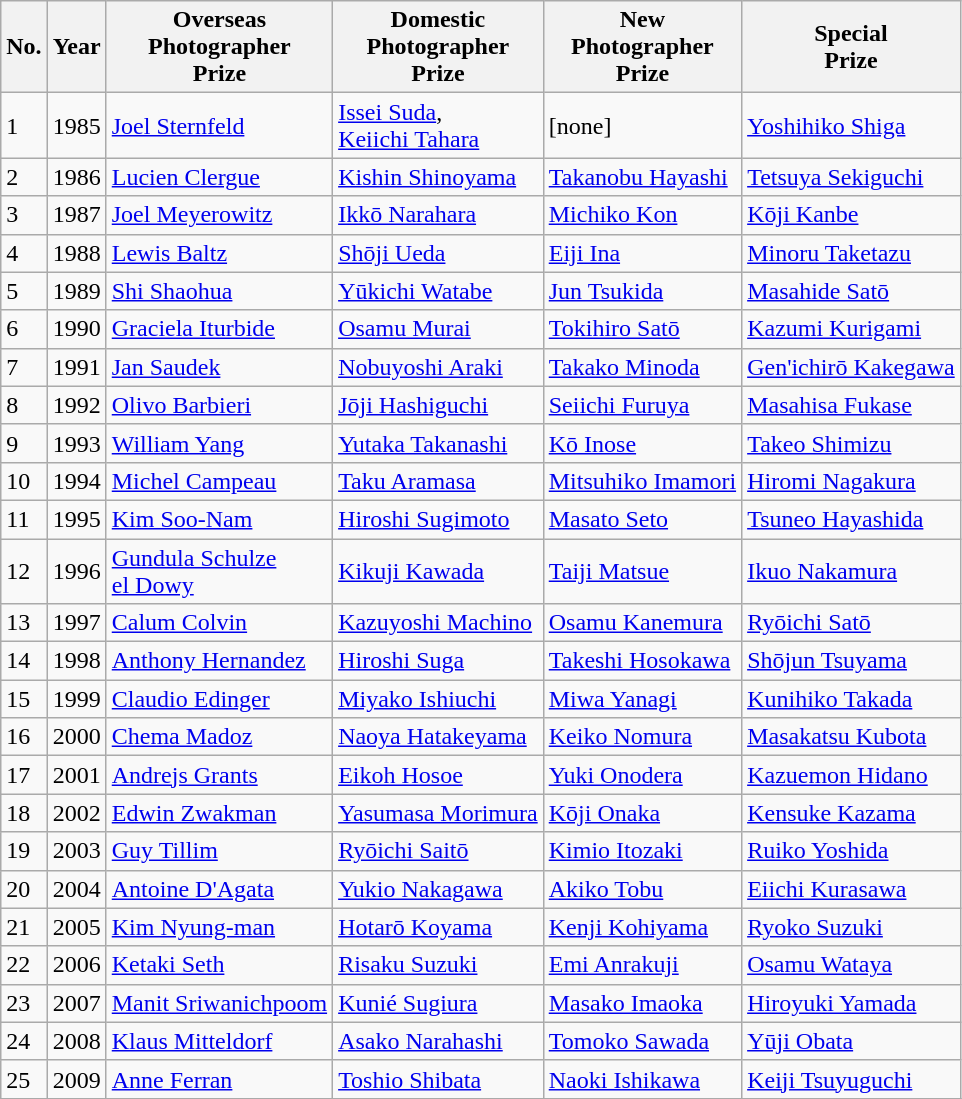<table class="wikitable">
<tr>
<th>No.</th>
<th>Year</th>
<th>Overseas <br>Photographer<br>Prize</th>
<th>Domestic <br>Photographer<br>Prize</th>
<th>New<br>Photographer<br>Prize</th>
<th>Special<br>Prize</th>
</tr>
<tr>
<td>1</td>
<td>1985</td>
<td><a href='#'>Joel Sternfeld</a></td>
<td><a href='#'>Issei Suda</a>,<br><a href='#'>Keiichi Tahara</a></td>
<td>[none]</td>
<td><a href='#'>Yoshihiko Shiga</a></td>
</tr>
<tr>
<td>2</td>
<td>1986</td>
<td><a href='#'>Lucien Clergue</a></td>
<td><a href='#'>Kishin Shinoyama</a></td>
<td><a href='#'>Takanobu Hayashi</a></td>
<td><a href='#'>Tetsuya Sekiguchi</a></td>
</tr>
<tr>
<td>3</td>
<td>1987</td>
<td><a href='#'>Joel Meyerowitz</a></td>
<td><a href='#'>Ikkō Narahara</a></td>
<td><a href='#'>Michiko Kon</a></td>
<td><a href='#'>Kōji Kanbe</a> </td>
</tr>
<tr>
<td>4</td>
<td>1988</td>
<td><a href='#'>Lewis Baltz</a></td>
<td><a href='#'>Shōji Ueda</a></td>
<td><a href='#'>Eiji Ina</a></td>
<td><a href='#'>Minoru Taketazu</a></td>
</tr>
<tr>
<td>5</td>
<td>1989</td>
<td><a href='#'>Shi Shaohua</a></td>
<td><a href='#'>Yūkichi Watabe</a></td>
<td><a href='#'>Jun Tsukida</a></td>
<td><a href='#'>Masahide Satō</a></td>
</tr>
<tr>
<td>6</td>
<td>1990</td>
<td><a href='#'>Graciela Iturbide</a></td>
<td><a href='#'>Osamu Murai</a></td>
<td><a href='#'>Tokihiro Satō</a></td>
<td><a href='#'>Kazumi Kurigami</a></td>
</tr>
<tr>
<td>7</td>
<td>1991</td>
<td><a href='#'>Jan Saudek</a></td>
<td><a href='#'>Nobuyoshi Araki</a></td>
<td><a href='#'>Takako Minoda</a></td>
<td><a href='#'>Gen'ichirō Kakegawa</a></td>
</tr>
<tr>
<td>8</td>
<td>1992</td>
<td><a href='#'>Olivo Barbieri</a></td>
<td><a href='#'>Jōji Hashiguchi</a></td>
<td><a href='#'>Seiichi Furuya</a></td>
<td><a href='#'>Masahisa Fukase</a></td>
</tr>
<tr>
<td>9</td>
<td>1993</td>
<td><a href='#'>William Yang</a></td>
<td><a href='#'>Yutaka Takanashi</a></td>
<td><a href='#'>Kō Inose</a> </td>
<td><a href='#'>Takeo Shimizu</a></td>
</tr>
<tr>
<td>10</td>
<td>1994</td>
<td><a href='#'>Michel Campeau</a></td>
<td><a href='#'>Taku Aramasa</a></td>
<td><a href='#'>Mitsuhiko Imamori</a></td>
<td><a href='#'>Hiromi Nagakura</a></td>
</tr>
<tr>
<td>11</td>
<td>1995</td>
<td><a href='#'>Kim Soo-Nam</a></td>
<td><a href='#'>Hiroshi Sugimoto</a></td>
<td><a href='#'>Masato Seto</a></td>
<td><a href='#'>Tsuneo Hayashida</a></td>
</tr>
<tr>
<td>12</td>
<td>1996</td>
<td><a href='#'>Gundula Schulze<br> el Dowy</a></td>
<td><a href='#'>Kikuji Kawada</a></td>
<td><a href='#'>Taiji Matsue</a></td>
<td><a href='#'>Ikuo Nakamura</a></td>
</tr>
<tr>
<td>13</td>
<td>1997</td>
<td><a href='#'>Calum Colvin</a></td>
<td><a href='#'>Kazuyoshi Machino</a></td>
<td><a href='#'>Osamu Kanemura</a></td>
<td><a href='#'>Ryōichi Satō</a></td>
</tr>
<tr>
<td>14</td>
<td>1998</td>
<td><a href='#'>Anthony Hernandez</a></td>
<td><a href='#'>Hiroshi Suga</a></td>
<td><a href='#'>Takeshi Hosokawa</a></td>
<td><a href='#'>Shōjun Tsuyama</a></td>
</tr>
<tr>
<td>15</td>
<td>1999</td>
<td><a href='#'>Claudio Edinger</a></td>
<td><a href='#'>Miyako Ishiuchi</a></td>
<td><a href='#'>Miwa Yanagi</a></td>
<td><a href='#'>Kunihiko Takada</a></td>
</tr>
<tr>
<td>16</td>
<td>2000</td>
<td><a href='#'>Chema Madoz</a></td>
<td><a href='#'>Naoya Hatakeyama</a></td>
<td><a href='#'>Keiko Nomura</a></td>
<td><a href='#'>Masakatsu Kubota</a></td>
</tr>
<tr>
<td>17</td>
<td>2001</td>
<td><a href='#'>Andrejs Grants</a></td>
<td><a href='#'>Eikoh Hosoe</a></td>
<td><a href='#'>Yuki Onodera</a></td>
<td><a href='#'>Kazuemon Hidano</a></td>
</tr>
<tr>
<td>18</td>
<td>2002</td>
<td><a href='#'>Edwin Zwakman</a></td>
<td><a href='#'>Yasumasa Morimura</a></td>
<td><a href='#'>Kōji Onaka</a></td>
<td><a href='#'>Kensuke Kazama</a></td>
</tr>
<tr>
<td>19</td>
<td>2003</td>
<td><a href='#'>Guy Tillim</a></td>
<td><a href='#'>Ryōichi Saitō</a></td>
<td><a href='#'>Kimio Itozaki</a></td>
<td><a href='#'>Ruiko Yoshida</a></td>
</tr>
<tr>
<td>20</td>
<td>2004</td>
<td><a href='#'>Antoine D'Agata</a></td>
<td><a href='#'>Yukio Nakagawa</a></td>
<td><a href='#'>Akiko Tobu</a></td>
<td><a href='#'>Eiichi Kurasawa</a></td>
</tr>
<tr>
<td>21</td>
<td>2005</td>
<td><a href='#'>Kim Nyung-man</a></td>
<td><a href='#'>Hotarō Koyama</a></td>
<td><a href='#'>Kenji Kohiyama</a></td>
<td><a href='#'>Ryoko Suzuki</a></td>
</tr>
<tr>
<td>22</td>
<td>2006</td>
<td><a href='#'>Ketaki Seth</a></td>
<td><a href='#'>Risaku Suzuki</a></td>
<td><a href='#'>Emi Anrakuji</a></td>
<td><a href='#'>Osamu Wataya</a></td>
</tr>
<tr>
<td>23</td>
<td>2007</td>
<td><a href='#'>Manit Sriwanichpoom</a></td>
<td><a href='#'>Kunié Sugiura</a></td>
<td><a href='#'>Masako Imaoka</a></td>
<td><a href='#'>Hiroyuki Yamada</a></td>
</tr>
<tr>
<td>24</td>
<td>2008</td>
<td><a href='#'>Klaus Mitteldorf</a></td>
<td><a href='#'>Asako Narahashi</a></td>
<td><a href='#'>Tomoko Sawada</a></td>
<td><a href='#'>Yūji Obata</a></td>
</tr>
<tr>
<td>25</td>
<td>2009</td>
<td><a href='#'>Anne Ferran</a></td>
<td><a href='#'>Toshio Shibata</a></td>
<td><a href='#'>Naoki Ishikawa</a></td>
<td><a href='#'>Keiji Tsuyuguchi</a></td>
</tr>
<tr>
</tr>
</table>
